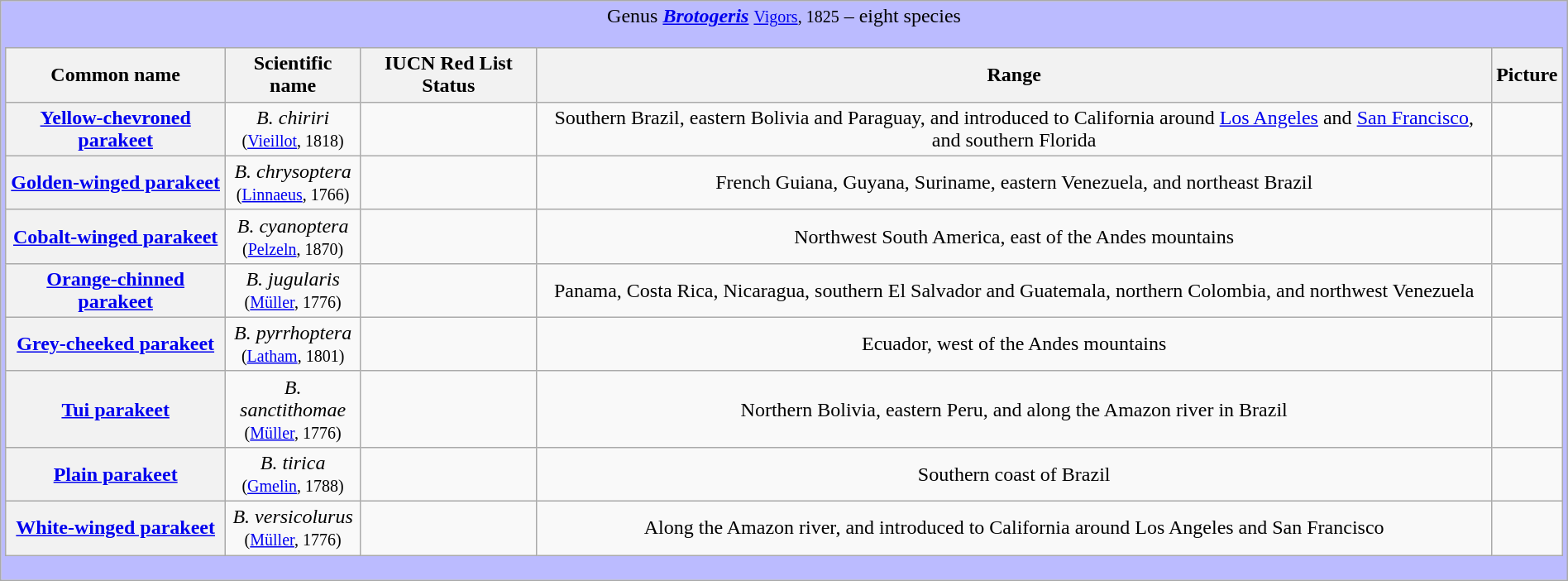<table class="wikitable" style="width:100%;text-align:center">
<tr>
<td colspan="100%" align="center" bgcolor="#BBBBFF">Genus <strong><em><a href='#'>Brotogeris</a></em></strong> <small><a href='#'>Vigors</a>, 1825</small> – eight species<br><table class="wikitable sortable" style="width:100%;text-align:center">
<tr>
<th scope="col">Common name</th>
<th scope="col">Scientific name</th>
<th scope="col">IUCN Red List Status</th>
<th scope="col" class="unsortable">Range</th>
<th scope="col" class="unsortable">Picture</th>
</tr>
<tr>
<th scope="row"><a href='#'>Yellow-chevroned parakeet</a></th>
<td><em>B. chiriri</em> <br><small>(<a href='#'>Vieillot</a>, 1818)</small></td>
<td></td>
<td>Southern Brazil, eastern Bolivia and Paraguay, and introduced to California around <a href='#'>Los Angeles</a> and <a href='#'>San Francisco</a>, and southern Florida</td>
<td></td>
</tr>
<tr>
<th scope="row"><a href='#'>Golden-winged parakeet</a></th>
<td><em>B. chrysoptera</em> <br><small>(<a href='#'>Linnaeus</a>, 1766)</small></td>
<td></td>
<td>French Guiana, Guyana, Suriname, eastern Venezuela, and northeast Brazil</td>
<td></td>
</tr>
<tr>
<th scope="row"><a href='#'>Cobalt-winged parakeet</a></th>
<td><em>B. cyanoptera</em> <br><small>(<a href='#'>Pelzeln</a>, 1870)</small></td>
<td></td>
<td>Northwest South America, east of the Andes mountains</td>
<td></td>
</tr>
<tr>
<th scope="row"><a href='#'>Orange-chinned parakeet</a></th>
<td><em>B. jugularis</em> <br><small>(<a href='#'>Müller</a>, 1776)</small></td>
<td></td>
<td>Panama, Costa Rica, Nicaragua, southern El Salvador and Guatemala, northern Colombia, and northwest Venezuela</td>
<td></td>
</tr>
<tr>
<th scope="row"><a href='#'>Grey-cheeked parakeet</a></th>
<td><em>B. pyrrhoptera</em> <br><small>(<a href='#'>Latham</a>, 1801)</small></td>
<td></td>
<td>Ecuador, west of the Andes mountains</td>
<td></td>
</tr>
<tr>
<th scope="row"><a href='#'>Tui parakeet</a></th>
<td><em>B. sanctithomae</em> <br><small>(<a href='#'>Müller</a>, 1776)</small></td>
<td></td>
<td>Northern Bolivia, eastern Peru, and along the Amazon river in Brazil</td>
<td></td>
</tr>
<tr>
<th scope="row"><a href='#'>Plain parakeet</a></th>
<td><em>B. tirica</em> <br><small>(<a href='#'>Gmelin</a>, 1788)</small></td>
<td></td>
<td>Southern coast of Brazil</td>
<td></td>
</tr>
<tr>
<th scope="row"><a href='#'>White-winged parakeet</a></th>
<td><em>B. versicolurus</em> <br><small>(<a href='#'>Müller</a>, 1776)</small></td>
<td></td>
<td>Along the Amazon river, and introduced to California around Los Angeles and San Francisco</td>
<td></td>
</tr>
</table>
</td>
</tr>
</table>
